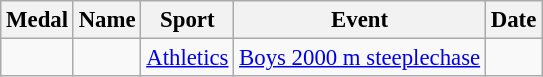<table class="wikitable sortable" style="font-size: 95%;">
<tr>
<th>Medal</th>
<th>Name</th>
<th>Sport</th>
<th>Event</th>
<th>Date</th>
</tr>
<tr>
<td></td>
<td></td>
<td><a href='#'>Athletics</a></td>
<td><a href='#'>Boys 2000 m steeplechase</a></td>
<td></td>
</tr>
</table>
